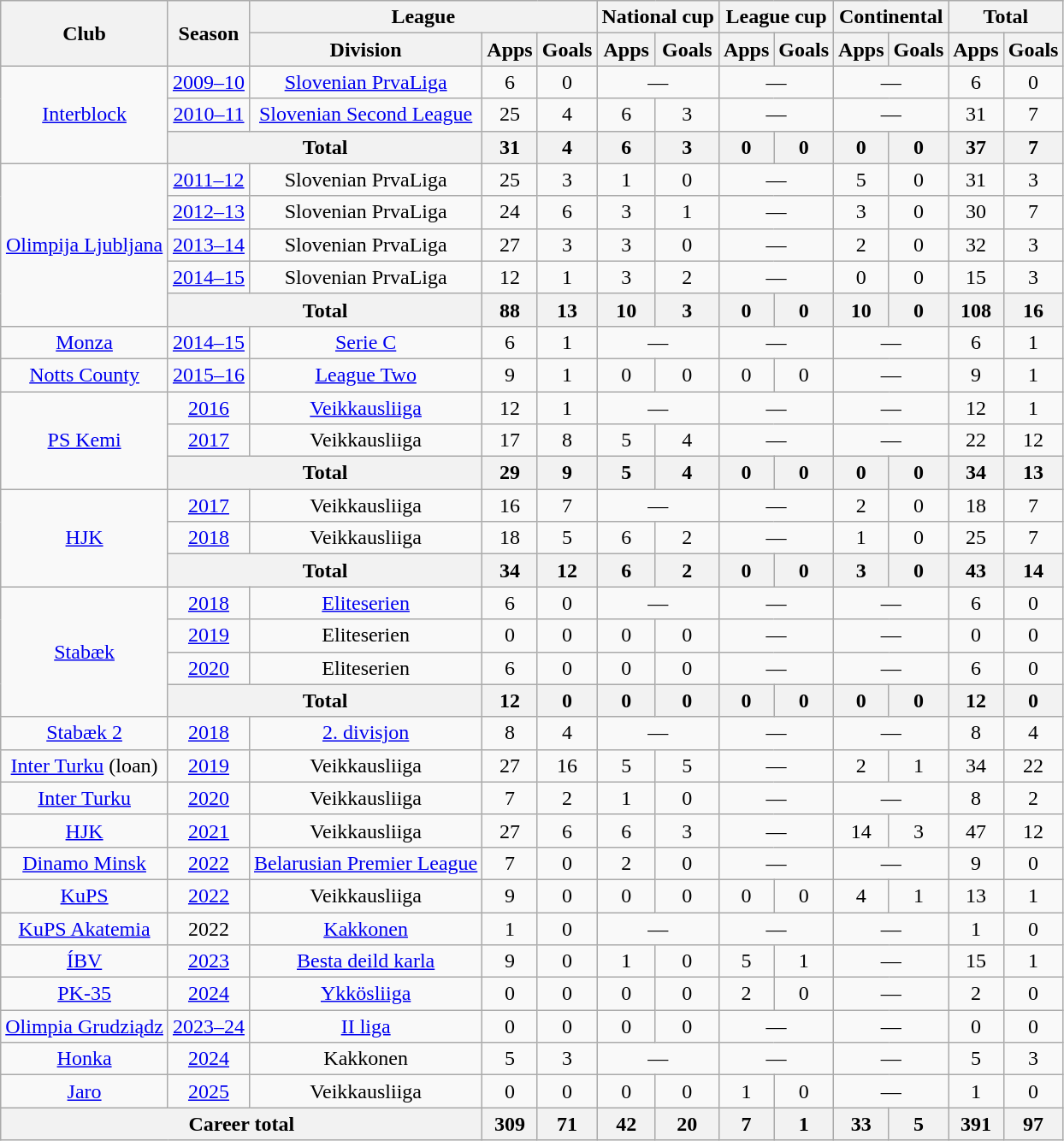<table class="wikitable" style="text-align:center">
<tr>
<th rowspan="2">Club</th>
<th rowspan="2">Season</th>
<th colspan="3">League</th>
<th colspan="2">National cup</th>
<th colspan="2">League cup</th>
<th colspan="2">Continental</th>
<th colspan="2">Total</th>
</tr>
<tr>
<th>Division</th>
<th>Apps</th>
<th>Goals</th>
<th>Apps</th>
<th>Goals</th>
<th>Apps</th>
<th>Goals</th>
<th>Apps</th>
<th>Goals</th>
<th>Apps</th>
<th>Goals</th>
</tr>
<tr>
<td rowspan=3><a href='#'>Interblock</a></td>
<td><a href='#'>2009–10</a></td>
<td><a href='#'>Slovenian PrvaLiga</a></td>
<td>6</td>
<td>0</td>
<td colspan=2>—</td>
<td colspan=2>—</td>
<td colspan=2>—</td>
<td>6</td>
<td>0</td>
</tr>
<tr>
<td><a href='#'>2010–11</a></td>
<td><a href='#'>Slovenian Second League</a></td>
<td>25</td>
<td>4</td>
<td>6</td>
<td>3</td>
<td colspan=2>—</td>
<td colspan=2>—</td>
<td>31</td>
<td>7</td>
</tr>
<tr>
<th colspan=2>Total</th>
<th>31</th>
<th>4</th>
<th>6</th>
<th>3</th>
<th>0</th>
<th>0</th>
<th>0</th>
<th>0</th>
<th>37</th>
<th>7</th>
</tr>
<tr>
<td rowspan=5><a href='#'>Olimpija Ljubljana</a></td>
<td><a href='#'>2011–12</a></td>
<td>Slovenian PrvaLiga</td>
<td>25</td>
<td>3</td>
<td>1</td>
<td>0</td>
<td colspan=2>—</td>
<td>5</td>
<td>0</td>
<td>31</td>
<td>3</td>
</tr>
<tr>
<td><a href='#'>2012–13</a></td>
<td>Slovenian PrvaLiga</td>
<td>24</td>
<td>6</td>
<td>3</td>
<td>1</td>
<td colspan=2>—</td>
<td>3</td>
<td>0</td>
<td>30</td>
<td>7</td>
</tr>
<tr>
<td><a href='#'>2013–14</a></td>
<td>Slovenian PrvaLiga</td>
<td>27</td>
<td>3</td>
<td>3</td>
<td>0</td>
<td colspan=2>—</td>
<td>2</td>
<td>0</td>
<td>32</td>
<td>3</td>
</tr>
<tr>
<td><a href='#'>2014–15</a></td>
<td>Slovenian PrvaLiga</td>
<td>12</td>
<td>1</td>
<td>3</td>
<td>2</td>
<td colspan=2>—</td>
<td>0</td>
<td>0</td>
<td>15</td>
<td>3</td>
</tr>
<tr>
<th colspan=2>Total</th>
<th>88</th>
<th>13</th>
<th>10</th>
<th>3</th>
<th>0</th>
<th>0</th>
<th>10</th>
<th>0</th>
<th>108</th>
<th>16</th>
</tr>
<tr>
<td><a href='#'>Monza</a></td>
<td><a href='#'>2014–15</a></td>
<td><a href='#'>Serie C</a></td>
<td>6</td>
<td>1</td>
<td colspan=2>—</td>
<td colspan=2>—</td>
<td colspan=2>—</td>
<td>6</td>
<td>1</td>
</tr>
<tr>
<td><a href='#'>Notts County</a></td>
<td><a href='#'>2015–16</a></td>
<td><a href='#'>League Two</a></td>
<td>9</td>
<td>1</td>
<td>0</td>
<td>0</td>
<td>0</td>
<td>0</td>
<td colspan=2>—</td>
<td>9</td>
<td>1</td>
</tr>
<tr>
<td rowspan=3><a href='#'>PS Kemi</a></td>
<td><a href='#'>2016</a></td>
<td><a href='#'>Veikkausliiga</a></td>
<td>12</td>
<td>1</td>
<td colspan=2>—</td>
<td colspan=2>—</td>
<td colspan=2>—</td>
<td>12</td>
<td>1</td>
</tr>
<tr>
<td><a href='#'>2017</a></td>
<td>Veikkausliiga</td>
<td>17</td>
<td>8</td>
<td>5</td>
<td>4</td>
<td colspan=2>—</td>
<td colspan=2>—</td>
<td>22</td>
<td>12</td>
</tr>
<tr>
<th colspan=2>Total</th>
<th>29</th>
<th>9</th>
<th>5</th>
<th>4</th>
<th>0</th>
<th>0</th>
<th>0</th>
<th>0</th>
<th>34</th>
<th>13</th>
</tr>
<tr>
<td rowspan=3><a href='#'>HJK</a></td>
<td><a href='#'>2017</a></td>
<td>Veikkausliiga</td>
<td>16</td>
<td>7</td>
<td colspan=2>—</td>
<td colspan=2>—</td>
<td>2</td>
<td>0</td>
<td>18</td>
<td>7</td>
</tr>
<tr>
<td><a href='#'>2018</a></td>
<td>Veikkausliiga</td>
<td>18</td>
<td>5</td>
<td>6</td>
<td>2</td>
<td colspan=2>—</td>
<td>1</td>
<td>0</td>
<td>25</td>
<td>7</td>
</tr>
<tr>
<th colspan=2>Total</th>
<th>34</th>
<th>12</th>
<th>6</th>
<th>2</th>
<th>0</th>
<th>0</th>
<th>3</th>
<th>0</th>
<th>43</th>
<th>14</th>
</tr>
<tr>
<td rowspan=4><a href='#'>Stabæk</a></td>
<td><a href='#'>2018</a></td>
<td><a href='#'>Eliteserien</a></td>
<td>6</td>
<td>0</td>
<td colspan=2>—</td>
<td colspan=2>—</td>
<td colspan=2>—</td>
<td>6</td>
<td>0</td>
</tr>
<tr>
<td><a href='#'>2019</a></td>
<td>Eliteserien</td>
<td>0</td>
<td>0</td>
<td>0</td>
<td>0</td>
<td colspan=2>—</td>
<td colspan=2>—</td>
<td>0</td>
<td>0</td>
</tr>
<tr>
<td><a href='#'>2020</a></td>
<td>Eliteserien</td>
<td>6</td>
<td>0</td>
<td>0</td>
<td>0</td>
<td colspan=2>—</td>
<td colspan=2>—</td>
<td>6</td>
<td>0</td>
</tr>
<tr>
<th colspan=2>Total</th>
<th>12</th>
<th>0</th>
<th>0</th>
<th>0</th>
<th>0</th>
<th>0</th>
<th>0</th>
<th>0</th>
<th>12</th>
<th>0</th>
</tr>
<tr>
<td><a href='#'>Stabæk 2</a></td>
<td><a href='#'>2018</a></td>
<td><a href='#'>2. divisjon</a></td>
<td>8</td>
<td>4</td>
<td colspan=2>—</td>
<td colspan=2>—</td>
<td colspan=2>—</td>
<td>8</td>
<td>4</td>
</tr>
<tr>
<td><a href='#'>Inter Turku</a> (loan)</td>
<td><a href='#'>2019</a></td>
<td>Veikkausliiga</td>
<td>27</td>
<td>16</td>
<td>5</td>
<td>5</td>
<td colspan=2>—</td>
<td>2</td>
<td>1</td>
<td>34</td>
<td>22</td>
</tr>
<tr>
<td><a href='#'>Inter Turku</a></td>
<td><a href='#'>2020</a></td>
<td>Veikkausliiga</td>
<td>7</td>
<td>2</td>
<td>1</td>
<td>0</td>
<td colspan=2>—</td>
<td colspan=2>—</td>
<td>8</td>
<td>2</td>
</tr>
<tr>
<td><a href='#'>HJK</a></td>
<td><a href='#'>2021</a></td>
<td>Veikkausliiga</td>
<td>27</td>
<td>6</td>
<td>6</td>
<td>3</td>
<td colspan=2>—</td>
<td>14</td>
<td>3</td>
<td>47</td>
<td>12</td>
</tr>
<tr>
<td><a href='#'>Dinamo Minsk</a></td>
<td><a href='#'>2022</a></td>
<td><a href='#'>Belarusian Premier League</a></td>
<td>7</td>
<td>0</td>
<td>2</td>
<td>0</td>
<td colspan=2>—</td>
<td colspan=2>—</td>
<td>9</td>
<td>0</td>
</tr>
<tr>
<td><a href='#'>KuPS</a></td>
<td><a href='#'>2022</a></td>
<td>Veikkausliiga</td>
<td>9</td>
<td>0</td>
<td>0</td>
<td>0</td>
<td>0</td>
<td>0</td>
<td>4</td>
<td>1</td>
<td>13</td>
<td>1</td>
</tr>
<tr>
<td><a href='#'>KuPS Akatemia</a></td>
<td>2022</td>
<td><a href='#'>Kakkonen</a></td>
<td>1</td>
<td>0</td>
<td colspan=2>—</td>
<td colspan=2>—</td>
<td colspan=2>—</td>
<td>1</td>
<td>0</td>
</tr>
<tr>
<td><a href='#'>ÍBV</a></td>
<td><a href='#'>2023</a></td>
<td><a href='#'>Besta deild karla</a></td>
<td>9</td>
<td>0</td>
<td>1</td>
<td>0</td>
<td>5</td>
<td>1</td>
<td colspan=2>—</td>
<td>15</td>
<td>1</td>
</tr>
<tr>
<td><a href='#'>PK-35</a></td>
<td><a href='#'>2024</a></td>
<td><a href='#'>Ykkösliiga</a></td>
<td>0</td>
<td>0</td>
<td>0</td>
<td>0</td>
<td>2</td>
<td>0</td>
<td colspan=2>—</td>
<td>2</td>
<td>0</td>
</tr>
<tr>
<td><a href='#'>Olimpia Grudziądz</a></td>
<td><a href='#'>2023–24</a></td>
<td><a href='#'>II liga</a></td>
<td>0</td>
<td>0</td>
<td>0</td>
<td>0</td>
<td colspan=2>—</td>
<td colspan=2>—</td>
<td>0</td>
<td>0</td>
</tr>
<tr>
<td><a href='#'>Honka</a></td>
<td><a href='#'>2024</a></td>
<td>Kakkonen</td>
<td>5</td>
<td>3</td>
<td colspan=2>—</td>
<td colspan=2>—</td>
<td colspan=2>—</td>
<td>5</td>
<td>3</td>
</tr>
<tr>
<td><a href='#'>Jaro</a></td>
<td><a href='#'>2025</a></td>
<td>Veikkausliiga</td>
<td>0</td>
<td>0</td>
<td>0</td>
<td>0</td>
<td>1</td>
<td>0</td>
<td colspan=2>—</td>
<td>1</td>
<td>0</td>
</tr>
<tr>
<th colspan="3">Career total</th>
<th>309</th>
<th>71</th>
<th>42</th>
<th>20</th>
<th>7</th>
<th>1</th>
<th>33</th>
<th>5</th>
<th>391</th>
<th>97</th>
</tr>
</table>
